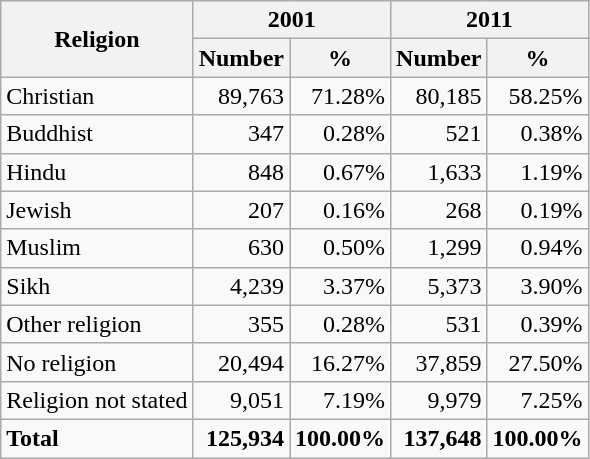<table class="wikitable sortable" style="text-align:right">
<tr>
<th rowspan="2">Religion</th>
<th colspan="2">2001</th>
<th colspan="2">2011</th>
</tr>
<tr>
<th>Number</th>
<th>%</th>
<th>Number</th>
<th>%</th>
</tr>
<tr>
<td style="text-align:left">Christian</td>
<td>89,763</td>
<td>71.28%</td>
<td>80,185</td>
<td>58.25%</td>
</tr>
<tr>
<td style="text-align:left">Buddhist</td>
<td>347</td>
<td>0.28%</td>
<td>521</td>
<td>0.38%</td>
</tr>
<tr>
<td style="text-align:left">Hindu</td>
<td>848</td>
<td>0.67%</td>
<td>1,633</td>
<td>1.19%</td>
</tr>
<tr>
<td style="text-align:left">Jewish</td>
<td>207</td>
<td>0.16%</td>
<td>268</td>
<td>0.19%</td>
</tr>
<tr>
<td style="text-align:left">Muslim</td>
<td>630</td>
<td>0.50%</td>
<td>1,299</td>
<td>0.94%</td>
</tr>
<tr>
<td style="text-align:left">Sikh</td>
<td>4,239</td>
<td>3.37%</td>
<td>5,373</td>
<td>3.90%</td>
</tr>
<tr>
<td style="text-align:left">Other religion</td>
<td>355</td>
<td>0.28%</td>
<td>531</td>
<td>0.39%</td>
</tr>
<tr>
<td style="text-align:left">No religion</td>
<td>20,494</td>
<td>16.27%</td>
<td>37,859</td>
<td>27.50%</td>
</tr>
<tr>
<td style="text-align:left">Religion not stated</td>
<td>9,051</td>
<td>7.19%</td>
<td>9,979</td>
<td>7.25%</td>
</tr>
<tr>
<td style="text-align:left"><strong>Total</strong></td>
<td><strong>125,934</strong></td>
<td><strong>100.00%</strong></td>
<td><strong>137,648</strong></td>
<td><strong>100.00%</strong></td>
</tr>
</table>
